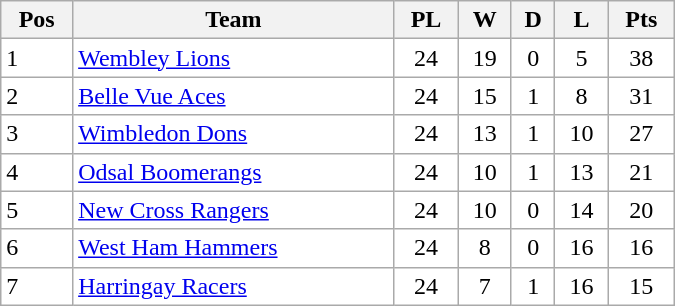<table class=wikitable width="450" style="background:#FFFFFF;">
<tr>
<th>Pos</th>
<th>Team</th>
<th>PL</th>
<th>W</th>
<th>D</th>
<th>L</th>
<th>Pts</th>
</tr>
<tr>
<td>1</td>
<td><a href='#'>Wembley Lions</a></td>
<td align="center">24</td>
<td align="center">19</td>
<td align="center">0</td>
<td align="center">5</td>
<td align="center">38</td>
</tr>
<tr>
<td>2</td>
<td><a href='#'>Belle Vue Aces</a></td>
<td align="center">24</td>
<td align="center">15</td>
<td align="center">1</td>
<td align="center">8</td>
<td align="center">31</td>
</tr>
<tr>
<td>3</td>
<td><a href='#'>Wimbledon Dons</a></td>
<td align="center">24</td>
<td align="center">13</td>
<td align="center">1</td>
<td align="center">10</td>
<td align="center">27</td>
</tr>
<tr>
<td>4</td>
<td><a href='#'>Odsal Boomerangs</a></td>
<td align="center">24</td>
<td align="center">10</td>
<td align="center">1</td>
<td align="center">13</td>
<td align="center">21</td>
</tr>
<tr>
<td>5</td>
<td><a href='#'>New Cross Rangers</a></td>
<td align="center">24</td>
<td align="center">10</td>
<td align="center">0</td>
<td align="center">14</td>
<td align="center">20</td>
</tr>
<tr>
<td>6</td>
<td><a href='#'>West Ham Hammers</a></td>
<td align="center">24</td>
<td align="center">8</td>
<td align="center">0</td>
<td align="center">16</td>
<td align="center">16</td>
</tr>
<tr>
<td>7</td>
<td><a href='#'>Harringay Racers</a></td>
<td align="center">24</td>
<td align="center">7</td>
<td align="center">1</td>
<td align="center">16</td>
<td align="center">15</td>
</tr>
</table>
